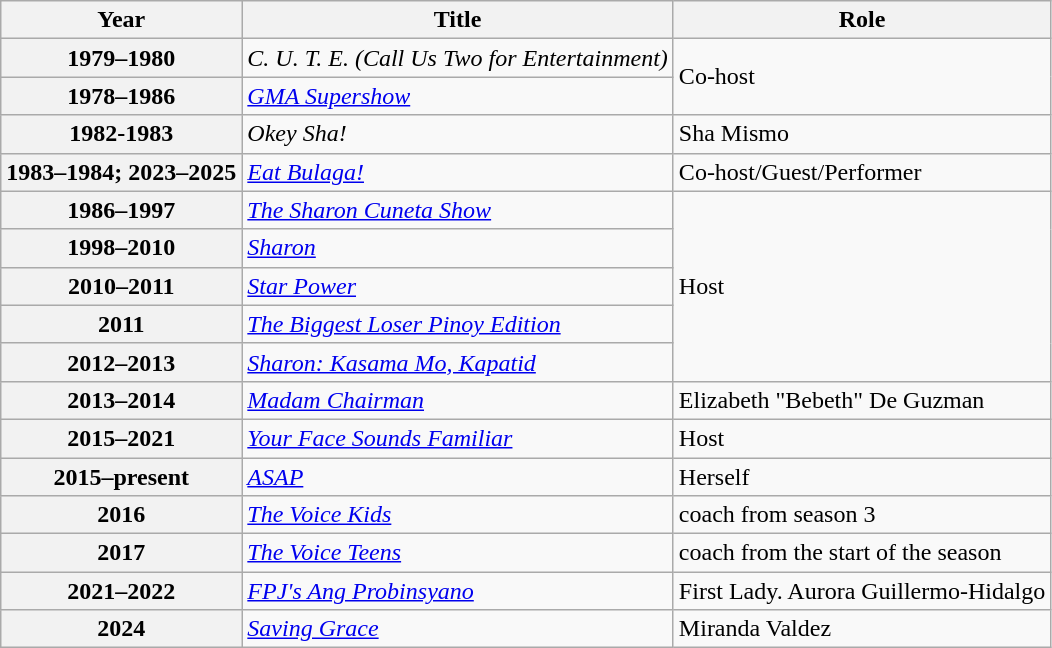<table class="wikitable plainrowheaders sortable" style="margin-right: 0;">
<tr>
<th scope="col">Year</th>
<th scope="col">Title</th>
<th scope="col">Role</th>
</tr>
<tr>
<th scope="row">1979–1980</th>
<td><em>C. U. T. E. (Call Us Two for Entertainment)</em></td>
<td rowspan="2">Co-host</td>
</tr>
<tr>
<th scope="row">1978–1986</th>
<td><em><a href='#'>GMA Supershow </a></em></td>
</tr>
<tr>
<th scope="row">1982-1983</th>
<td><em>Okey Sha!</em></td>
<td>Sha Mismo</td>
</tr>
<tr>
<th scope="row">1983–1984; 2023–2025</th>
<td><em><a href='#'>Eat Bulaga!</a></em></td>
<td>Co-host/Guest/Performer</td>
</tr>
<tr>
<th scope="row">1986–1997</th>
<td><em><a href='#'>The Sharon Cuneta Show</a></em></td>
<td rowspan="5">Host</td>
</tr>
<tr>
<th scope="row">1998–2010</th>
<td><em><a href='#'>Sharon</a></em></td>
</tr>
<tr>
<th scope="row">2010–2011</th>
<td><em><a href='#'>Star Power</a></em></td>
</tr>
<tr>
<th scope="row">2011</th>
<td><em><a href='#'>The Biggest Loser Pinoy Edition</a></em></td>
</tr>
<tr>
<th scope="row">2012–2013</th>
<td><em><a href='#'>Sharon: Kasama Mo, Kapatid</a></em></td>
</tr>
<tr>
<th scope="row">2013–2014</th>
<td><em><a href='#'>Madam Chairman</a></em></td>
<td>Elizabeth "Bebeth" De Guzman</td>
</tr>
<tr>
<th scope="row">2015–2021</th>
<td><em><a href='#'>Your Face Sounds Familiar</a></em></td>
<td>Host</td>
</tr>
<tr>
<th scope="row">2015–present</th>
<td><em><a href='#'>ASAP</a></em></td>
<td>Herself</td>
</tr>
<tr>
<th scope="row">2016</th>
<td><em><a href='#'>The Voice Kids</a></em></td>
<td>coach from season 3</td>
</tr>
<tr>
<th scope="row">2017</th>
<td><em><a href='#'>The Voice Teens</a></em></td>
<td>coach from the start of the season</td>
</tr>
<tr>
<th scope="row">2021–2022</th>
<td><em><a href='#'>FPJ's Ang Probinsyano</a></em></td>
<td>First Lady. Aurora Guillermo-Hidalgo</td>
</tr>
<tr>
<th scope="row">2024</th>
<td><em><a href='#'>Saving Grace</a></em></td>
<td>Miranda Valdez</td>
</tr>
</table>
